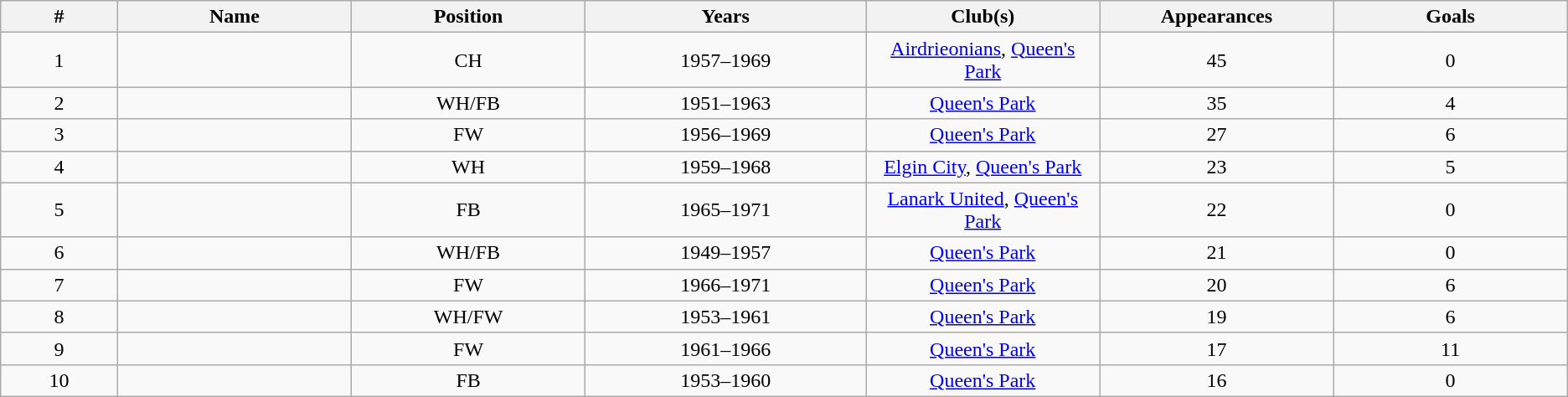<table class="sortable wikitable plainrowheaders" style="text-align: center;">
<tr>
<th scope="col" style="width:5%;">#</th>
<th scope="col" style="width:10%;">Name</th>
<th scope="col" style="width:10%;">Position</th>
<th scope="col" style="width:12%;">Years</th>
<th scope="col" style="width:10%;">Club(s)</th>
<th scope="col" style="width:10%;">Appearances</th>
<th scope="col" style="width:10%;">Goals</th>
</tr>
<tr>
<td>1</td>
<td></td>
<td>CH</td>
<td>1957–1969</td>
<td><a href='#'>Airdrieonians</a>, <a href='#'>Queen's Park</a></td>
<td>45</td>
<td>0</td>
</tr>
<tr>
<td>2</td>
<td></td>
<td>WH/FB</td>
<td>1951–1963</td>
<td><a href='#'>Queen's Park</a></td>
<td>35</td>
<td>4</td>
</tr>
<tr>
<td>3</td>
<td></td>
<td>FW</td>
<td>1956–1969</td>
<td><a href='#'>Queen's Park</a></td>
<td>27</td>
<td>6</td>
</tr>
<tr>
<td>4</td>
<td></td>
<td>WH</td>
<td>1959–1968</td>
<td><a href='#'>Elgin City</a>, <a href='#'>Queen's Park</a></td>
<td>23</td>
<td>5</td>
</tr>
<tr>
<td>5</td>
<td></td>
<td>FB</td>
<td>1965–1971</td>
<td><a href='#'>Lanark United</a>, <a href='#'>Queen's Park</a></td>
<td>22</td>
<td>0</td>
</tr>
<tr>
<td>6</td>
<td></td>
<td>WH/FB</td>
<td>1949–1957</td>
<td><a href='#'>Queen's Park</a></td>
<td>21</td>
<td>0</td>
</tr>
<tr>
<td>7</td>
<td></td>
<td>FW</td>
<td>1966–1971</td>
<td><a href='#'>Queen's Park</a></td>
<td>20</td>
<td>6</td>
</tr>
<tr>
<td>8</td>
<td></td>
<td>WH/FW</td>
<td>1953–1961</td>
<td><a href='#'>Queen's Park</a></td>
<td>19</td>
<td>6</td>
</tr>
<tr>
<td>9</td>
<td></td>
<td>FW</td>
<td>1961–1966</td>
<td><a href='#'>Queen's Park</a></td>
<td>17</td>
<td>11</td>
</tr>
<tr>
<td>10</td>
<td></td>
<td>FB</td>
<td>1953–1960</td>
<td><a href='#'>Queen's Park</a></td>
<td>16</td>
<td>0</td>
</tr>
</table>
